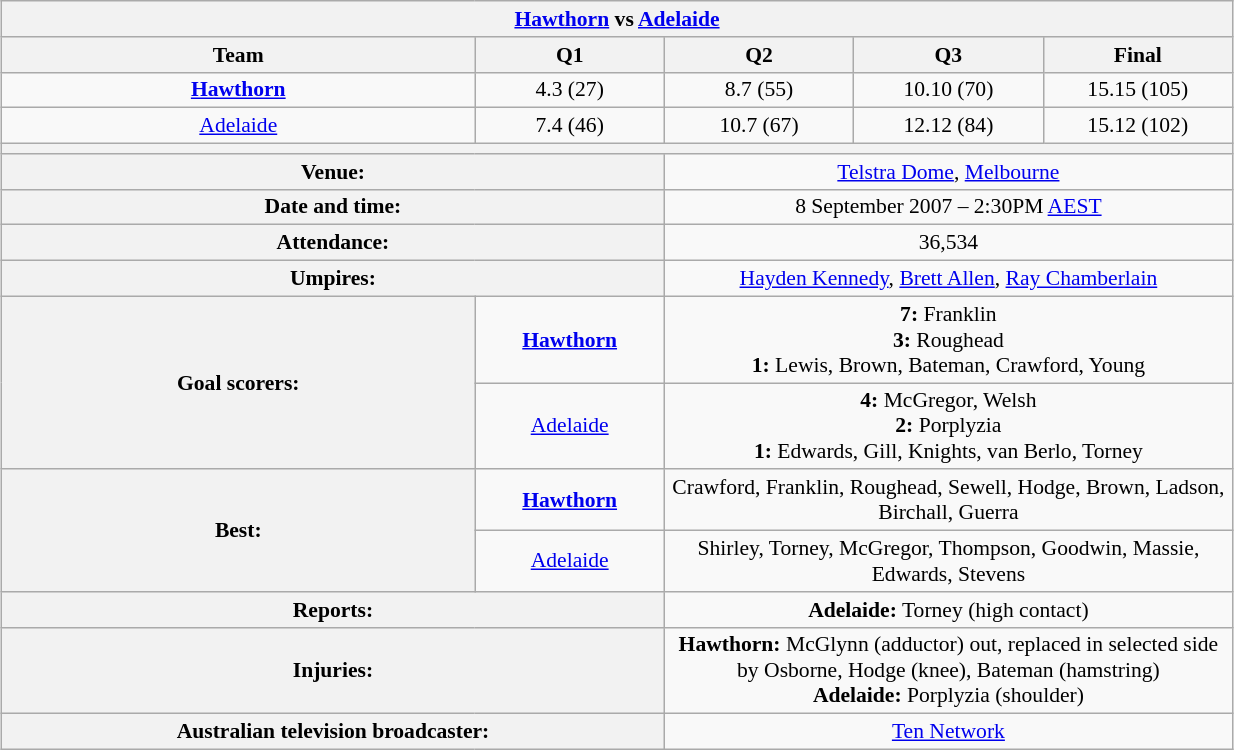<table class="wikitable" style="margin:1em auto; font-size:90%; text-align:center; width:65%;">
<tr>
<th colspan="5"><strong><a href='#'>Hawthorn</a></strong> vs <a href='#'>Adelaide</a></th>
</tr>
<tr>
<th width=25%>Team</th>
<th width=10%>Q1</th>
<th width=10%>Q2</th>
<th width=10%>Q3</th>
<th width=10%>Final</th>
</tr>
<tr>
<td><strong><a href='#'>Hawthorn</a></strong></td>
<td>4.3 (27)</td>
<td>8.7 (55)</td>
<td>10.10 (70)</td>
<td>15.15 (105)</td>
</tr>
<tr>
<td><a href='#'>Adelaide</a></td>
<td>7.4 (46)</td>
<td>10.7 (67)</td>
<td>12.12 (84)</td>
<td>15.12 (102)</td>
</tr>
<tr>
<th colspan="5"></th>
</tr>
<tr>
<th colspan="2">Venue:</th>
<td colspan="3"><a href='#'>Telstra Dome</a>, <a href='#'>Melbourne</a></td>
</tr>
<tr>
<th colspan="2">Date and time:</th>
<td colspan="3">8 September 2007 – 2:30PM <a href='#'>AEST</a></td>
</tr>
<tr>
<th colspan="2">Attendance:</th>
<td colspan="3">36,534</td>
</tr>
<tr>
<th colspan="2">Umpires:</th>
<td colspan="3"><a href='#'>Hayden Kennedy</a>, <a href='#'>Brett Allen</a>, <a href='#'>Ray Chamberlain</a></td>
</tr>
<tr>
<th rowspan="2">Goal scorers:</th>
<td><strong><a href='#'>Hawthorn</a></strong></td>
<td colspan="3"><strong>7:</strong> Franklin<br><strong>3:</strong> Roughead<br><strong>1:</strong> Lewis, Brown, Bateman, Crawford, Young</td>
</tr>
<tr>
<td><a href='#'>Adelaide</a></td>
<td colspan="3"><strong>4:</strong> McGregor, Welsh<br><strong>2:</strong> Porplyzia<br><strong>1:</strong> Edwards, Gill, Knights, van Berlo, Torney</td>
</tr>
<tr>
<th rowspan="2">Best:</th>
<td><strong><a href='#'>Hawthorn</a></strong></td>
<td colspan="3">Crawford, Franklin, Roughead, Sewell, Hodge, Brown, Ladson, Birchall, Guerra</td>
</tr>
<tr>
<td><a href='#'>Adelaide</a></td>
<td colspan="3">Shirley, Torney, McGregor, Thompson, Goodwin, Massie, Edwards, Stevens</td>
</tr>
<tr>
<th colspan="2">Reports:</th>
<td colspan="3"><strong>Adelaide:</strong> Torney (high contact)</td>
</tr>
<tr>
<th colspan="2">Injuries:</th>
<td colspan="3"><strong>Hawthorn:</strong> McGlynn (adductor) out, replaced in selected side by Osborne, Hodge (knee), Bateman (hamstring)<br><strong>Adelaide:</strong> Porplyzia (shoulder)</td>
</tr>
<tr>
<th colspan="2">Australian television broadcaster:</th>
<td colspan="3"><a href='#'>Ten Network</a></td>
</tr>
</table>
